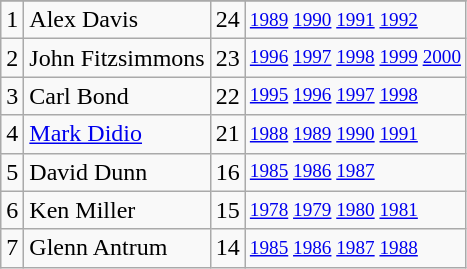<table class="wikitable">
<tr>
</tr>
<tr>
<td>1</td>
<td>Alex Davis</td>
<td>24</td>
<td style="font-size:80%;"><a href='#'>1989</a> <a href='#'>1990</a> <a href='#'>1991</a> <a href='#'>1992</a></td>
</tr>
<tr>
<td>2</td>
<td>John Fitzsimmons</td>
<td>23</td>
<td style="font-size:80%;"><a href='#'>1996</a> <a href='#'>1997</a> <a href='#'>1998</a> <a href='#'>1999</a> <a href='#'>2000</a></td>
</tr>
<tr>
<td>3</td>
<td>Carl Bond</td>
<td>22</td>
<td style="font-size:80%;"><a href='#'>1995</a> <a href='#'>1996</a> <a href='#'>1997</a> <a href='#'>1998</a></td>
</tr>
<tr>
<td>4</td>
<td><a href='#'>Mark Didio</a></td>
<td>21</td>
<td style="font-size:80%;"><a href='#'>1988</a> <a href='#'>1989</a> <a href='#'>1990</a> <a href='#'>1991</a></td>
</tr>
<tr>
<td>5</td>
<td>David Dunn</td>
<td>16</td>
<td style="font-size:80%;"><a href='#'>1985</a> <a href='#'>1986</a> <a href='#'>1987</a></td>
</tr>
<tr>
<td>6</td>
<td>Ken Miller</td>
<td>15</td>
<td style="font-size:80%;"><a href='#'>1978</a> <a href='#'>1979</a> <a href='#'>1980</a> <a href='#'>1981</a></td>
</tr>
<tr>
<td>7</td>
<td>Glenn Antrum</td>
<td>14</td>
<td style="font-size:80%;"><a href='#'>1985</a> <a href='#'>1986</a> <a href='#'>1987</a> <a href='#'>1988</a></td>
</tr>
</table>
